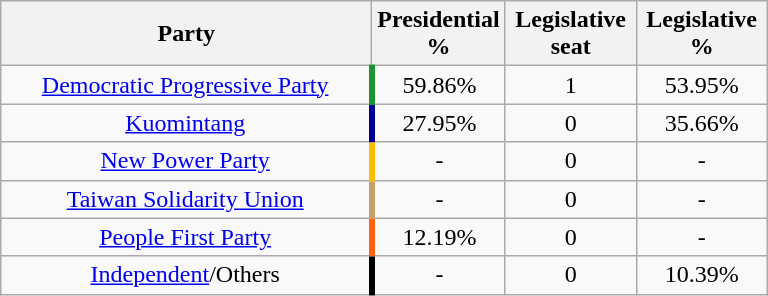<table class="wikitable" style="text-align:center">
<tr>
<th width=240>Party</th>
<th width=80>Presidential %</th>
<th width=80>Legislative seat</th>
<th width=80>Legislative %</th>
</tr>
<tr>
<td align=center style="border-right:4px solid #1B9431;" align="center"><a href='#'>Democratic Progressive Party</a></td>
<td>59.86%</td>
<td>1</td>
<td>53.95%</td>
</tr>
<tr>
<td align=center style="border-right:4px solid #000099;" align="center"><a href='#'>Kuomintang</a></td>
<td>27.95%</td>
<td>0</td>
<td>35.66%</td>
</tr>
<tr>
<td align=center style="border-right:4px solid #FBBE01;" align="center"><a href='#'>New Power Party</a></td>
<td>-</td>
<td>0</td>
<td>-</td>
</tr>
<tr>
<td align=center style="border-right:4px solid #C69E6A;" align="center"><a href='#'>Taiwan Solidarity Union</a></td>
<td>-</td>
<td>0</td>
<td>-</td>
</tr>
<tr>
<td align=center style="border-right:4px solid #FF6310;" align="center"><a href='#'>People First Party</a></td>
<td>12.19%</td>
<td>0</td>
<td>-</td>
</tr>
<tr>
<td align=center style="border-right:4px solid #000000;" align="center"><a href='#'>Independent</a>/Others</td>
<td>-</td>
<td>0</td>
<td>10.39%</td>
</tr>
</table>
